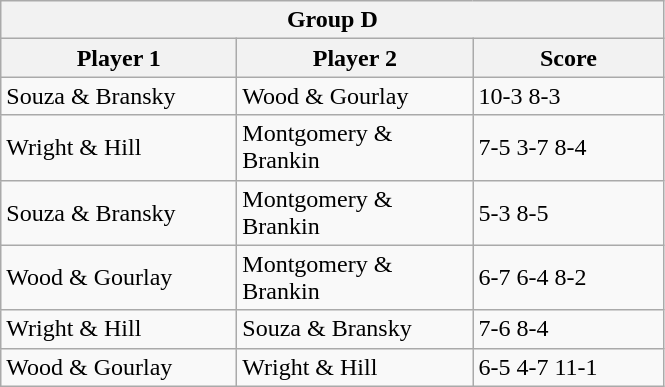<table class="wikitable">
<tr>
<th colspan="3">Group D</th>
</tr>
<tr>
<th width=150>Player 1</th>
<th width=150>Player 2</th>
<th width=120>Score</th>
</tr>
<tr>
<td>Souza & Bransky</td>
<td>Wood & Gourlay</td>
<td>10-3 8-3</td>
</tr>
<tr>
<td>Wright & Hill</td>
<td>Montgomery & Brankin</td>
<td>7-5 3-7 8-4</td>
</tr>
<tr>
<td>Souza & Bransky</td>
<td>Montgomery & Brankin</td>
<td>5-3 8-5</td>
</tr>
<tr>
<td>Wood & Gourlay</td>
<td>Montgomery & Brankin</td>
<td>6-7 6-4 8-2</td>
</tr>
<tr>
<td>Wright & Hill</td>
<td>Souza & Bransky</td>
<td>7-6 8-4</td>
</tr>
<tr>
<td>Wood & Gourlay</td>
<td>Wright & Hill</td>
<td>6-5 4-7 11-1</td>
</tr>
</table>
